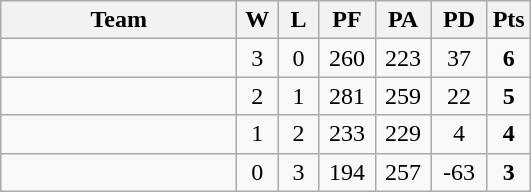<table class="wikitable" style="text-align:center;">
<tr>
<th width=150>Team</th>
<th width=20>W</th>
<th width=20>L</th>
<th width=30>PF</th>
<th width=30>PA</th>
<th width=30>PD</th>
<th width=20>Pts</th>
</tr>
<tr>
<td align="left"></td>
<td>3</td>
<td>0</td>
<td>260</td>
<td>223</td>
<td>37</td>
<td><strong>6</strong></td>
</tr>
<tr>
<td align="left"></td>
<td>2</td>
<td>1</td>
<td>281</td>
<td>259</td>
<td>22</td>
<td><strong>5</strong></td>
</tr>
<tr>
<td align="left"></td>
<td>1</td>
<td>2</td>
<td>233</td>
<td>229</td>
<td>4</td>
<td><strong>4</strong></td>
</tr>
<tr>
<td align="left"></td>
<td>0</td>
<td>3</td>
<td>194</td>
<td>257</td>
<td>-63</td>
<td><strong>3</strong></td>
</tr>
</table>
